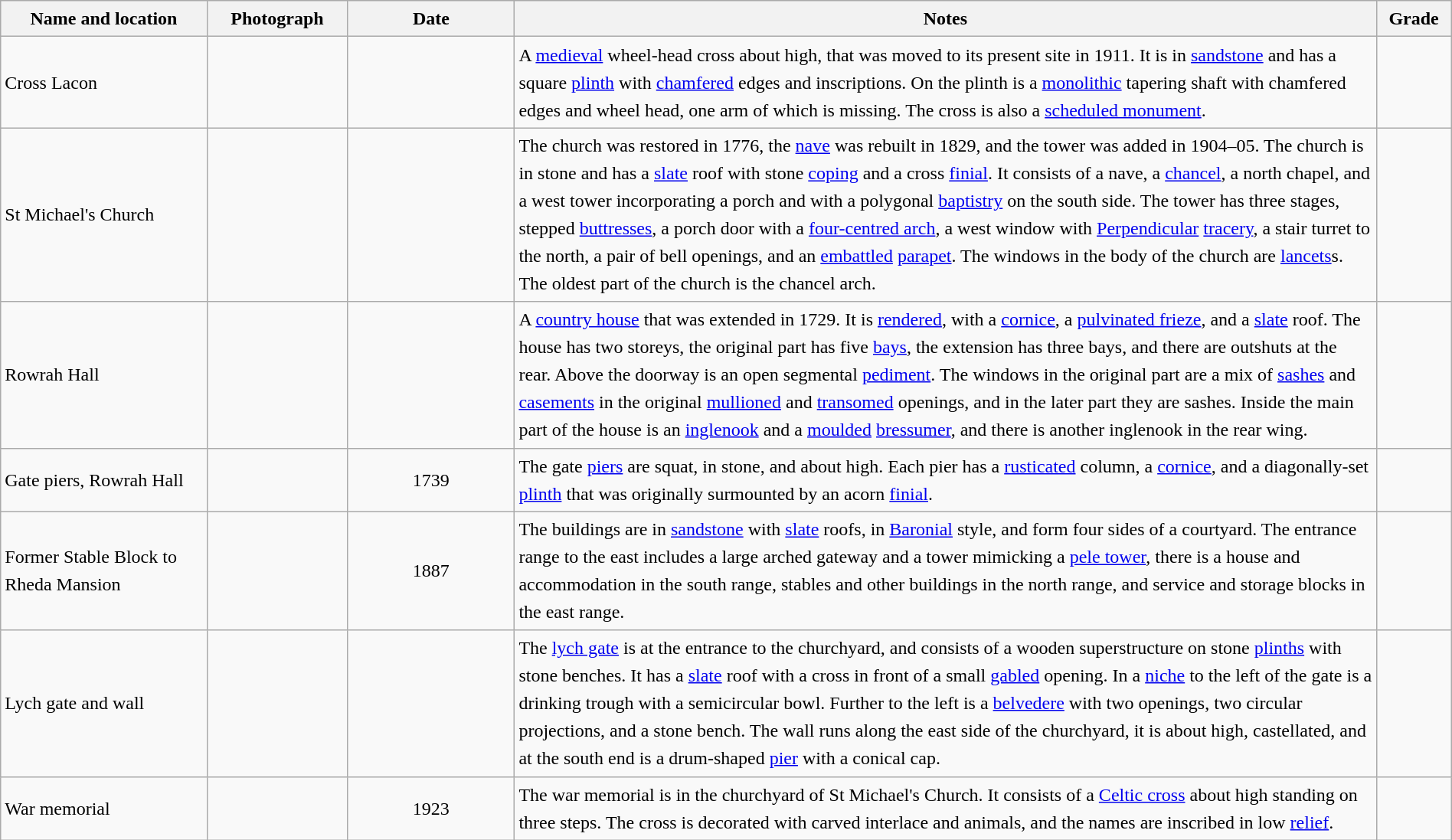<table class="wikitable sortable plainrowheaders" style="width:100%; border:0; text-align:left; line-height:150%;">
<tr>
<th scope="col"  style="width:150px">Name and location</th>
<th scope="col"  style="width:100px" class="unsortable">Photograph</th>
<th scope="col"  style="width:120px">Date</th>
<th scope="col"  style="width:650px" class="unsortable">Notes</th>
<th scope="col"  style="width:50px">Grade</th>
</tr>
<tr>
<td>Cross Lacon<br><small></small></td>
<td></td>
<td align="center"></td>
<td>A <a href='#'>medieval</a> wheel-head cross about  high, that was moved to its present site in 1911.  It is in <a href='#'>sandstone</a> and has a square <a href='#'>plinth</a> with <a href='#'>chamfered</a> edges and inscriptions.  On the plinth is a <a href='#'>monolithic</a> tapering shaft with chamfered edges and wheel head, one arm of which is missing.  The cross is also a <a href='#'>scheduled monument</a>.</td>
<td align="center" ></td>
</tr>
<tr>
<td>St Michael's Church<br><small></small></td>
<td></td>
<td align="center"></td>
<td>The church was restored in 1776, the <a href='#'>nave</a> was rebuilt in 1829, and the tower was added in 1904–05.  The church is in stone and has a <a href='#'>slate</a> roof with stone <a href='#'>coping</a> and a cross <a href='#'>finial</a>.  It consists of a nave, a <a href='#'>chancel</a>, a north chapel, and a west tower incorporating a porch and with a polygonal <a href='#'>baptistry</a> on the south side.  The tower has three stages, stepped <a href='#'>buttresses</a>, a porch door with a <a href='#'>four-centred arch</a>, a west window with <a href='#'>Perpendicular</a> <a href='#'>tracery</a>, a stair turret to the north, a pair of bell openings, and an <a href='#'>embattled</a> <a href='#'>parapet</a>.  The windows in the body of the church are <a href='#'>lancets</a>s.  The oldest part of the church is the chancel arch.</td>
<td align="center" ></td>
</tr>
<tr>
<td>Rowrah Hall<br><small></small></td>
<td></td>
<td align="center"></td>
<td>A <a href='#'>country house</a> that was extended in 1729.  It is <a href='#'>rendered</a>, with a <a href='#'>cornice</a>, a <a href='#'>pulvinated frieze</a>, and a <a href='#'>slate</a> roof.  The house has two storeys, the original part has five <a href='#'>bays</a>, the extension has three bays, and there are outshuts at the rear.  Above the doorway is an open segmental <a href='#'>pediment</a>.  The windows in the original part are a mix of <a href='#'>sashes</a> and <a href='#'>casements</a> in the original <a href='#'>mullioned</a> and <a href='#'>transomed</a> openings, and in the later part they are sashes.  Inside the main part of the house is an <a href='#'>inglenook</a> and a <a href='#'>moulded</a> <a href='#'>bressumer</a>, and there is another inglenook in the rear wing.</td>
<td align="center" ></td>
</tr>
<tr>
<td>Gate piers, Rowrah Hall<br><small></small></td>
<td></td>
<td align="center">1739</td>
<td>The gate <a href='#'>piers</a> are squat, in stone, and about  high.  Each pier has a <a href='#'>rusticated</a> column, a <a href='#'>cornice</a>, and a diagonally-set <a href='#'>plinth</a> that was originally surmounted by an acorn <a href='#'>finial</a>.</td>
<td align="center" ></td>
</tr>
<tr>
<td>Former Stable Block to Rheda Mansion<br><small></small></td>
<td></td>
<td align="center">1887</td>
<td>The buildings are in <a href='#'>sandstone</a> with <a href='#'>slate</a> roofs, in <a href='#'>Baronial</a> style, and form four sides of a courtyard.  The entrance range to the east includes a large arched gateway and a tower mimicking a <a href='#'>pele tower</a>, there is a house and accommodation in the south range, stables and other buildings in the north range, and service and storage blocks in the east range.</td>
<td align="center" ></td>
</tr>
<tr>
<td>Lych gate and wall<br><small></small></td>
<td></td>
<td align="center"></td>
<td>The <a href='#'>lych gate</a> is at the entrance to the churchyard, and consists of a wooden superstructure on stone <a href='#'>plinths</a> with stone benches.  It has a <a href='#'>slate</a> roof with a cross in front of a small <a href='#'>gabled</a> opening.  In a <a href='#'>niche</a> to the left of the gate is a drinking trough with a semicircular bowl.  Further to the left is a <a href='#'>belvedere</a> with two openings, two circular projections, and a stone bench.  The wall runs along the east side of the churchyard, it is about  high, castellated, and at the south end is a drum-shaped <a href='#'>pier</a> with a conical cap.</td>
<td align="center" ></td>
</tr>
<tr>
<td>War memorial<br><small></small></td>
<td></td>
<td align="center">1923</td>
<td>The war memorial is in the churchyard of St Michael's Church.  It consists of a <a href='#'>Celtic cross</a> about  high standing on three steps.  The cross is decorated with carved interlace and animals, and the names are inscribed in low <a href='#'>relief</a>.</td>
<td align="center" ></td>
</tr>
<tr>
</tr>
</table>
